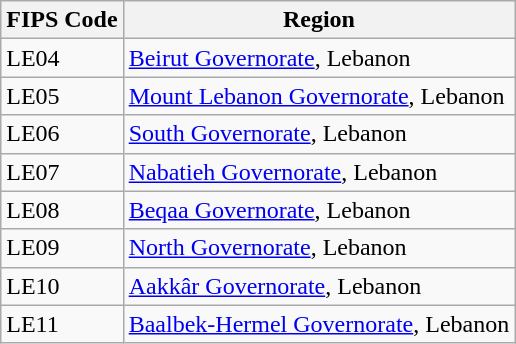<table class="wikitable">
<tr>
<th>FIPS Code</th>
<th>Region</th>
</tr>
<tr>
<td>LE04</td>
<td><a href='#'>Beirut Governorate</a>, Lebanon</td>
</tr>
<tr>
<td>LE05</td>
<td><a href='#'>Mount Lebanon Governorate</a>, Lebanon</td>
</tr>
<tr>
<td>LE06</td>
<td><a href='#'>South Governorate</a>, Lebanon</td>
</tr>
<tr>
<td>LE07</td>
<td><a href='#'>Nabatieh Governorate</a>, Lebanon</td>
</tr>
<tr>
<td>LE08</td>
<td><a href='#'>Beqaa Governorate</a>, Lebanon</td>
</tr>
<tr>
<td>LE09</td>
<td><a href='#'>North Governorate</a>, Lebanon</td>
</tr>
<tr>
<td>LE10</td>
<td><a href='#'>Aakkâr Governorate</a>, Lebanon</td>
</tr>
<tr>
<td>LE11</td>
<td><a href='#'>Baalbek-Hermel Governorate</a>, Lebanon</td>
</tr>
</table>
